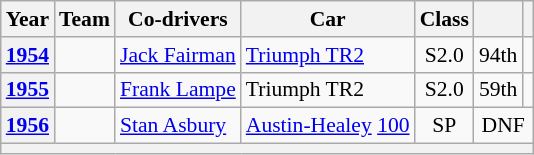<table class="wikitable" style="text-align:center; font-size:90%">
<tr>
<th>Year</th>
<th>Team</th>
<th>Co-drivers</th>
<th>Car</th>
<th>Class</th>
<th></th>
<th></th>
</tr>
<tr>
<th><a href='#'>1954</a></th>
<td align="left"></td>
<td align="left"> <a href='#'>Jack Fairman</a></td>
<td align="left"><a href='#'>Triumph TR2</a></td>
<td>S2.0</td>
<td>94th</td>
<td></td>
</tr>
<tr>
<th><a href='#'>1955</a></th>
<td align="left"></td>
<td align="left"> <a href='#'>Frank Lampe</a></td>
<td align="left">Triumph TR2</td>
<td>S2.0</td>
<td>59th</td>
<td></td>
</tr>
<tr>
<th><a href='#'>1956</a></th>
<td align="left"></td>
<td align="left"> <a href='#'>Stan Asbury</a></td>
<td align="left"><a href='#'>Austin-Healey</a> <a href='#'>100</a></td>
<td>SP</td>
<td colspan=2>DNF</td>
</tr>
<tr>
<th colspan="7"></th>
</tr>
</table>
